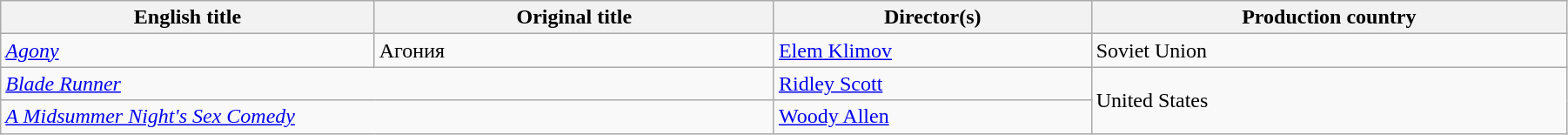<table class="wikitable" width="95%">
<tr>
<th>English title</th>
<th>Original title</th>
<th>Director(s)</th>
<th>Production country</th>
</tr>
<tr>
<td><em><a href='#'>Agony</a></em></td>
<td>Агония</td>
<td><a href='#'>Elem Klimov</a></td>
<td>Soviet Union</td>
</tr>
<tr>
<td colspan="2"><em><a href='#'>Blade Runner</a></em></td>
<td><a href='#'>Ridley Scott</a></td>
<td rowspan="2">United States</td>
</tr>
<tr>
<td colspan="2"><em><a href='#'>A Midsummer Night's Sex Comedy</a></em></td>
<td><a href='#'>Woody Allen</a></td>
</tr>
</table>
